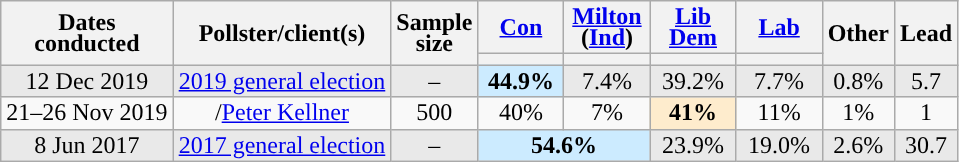<table class="wikitable sortable mw-datatable" style="text-align:center;line-height:14px;">
<tr>
<th rowspan="2">Dates<br>conducted</th>
<th rowspan="2">Pollster/client(s)</th>
<th rowspan="2" data-sort-type="number">Sample<br>size</th>
<th class="unsortable" style="width:50px;"><a href='#'>Con</a></th>
<th class="unsortable" style="width:50px;"><a href='#'>Milton</a><br>(<a href='#'>Ind</a>)</th>
<th class="unsortable" style="width:50px;"><a href='#'>Lib Dem</a></th>
<th class="unsortable" style="width:50px;"><a href='#'>Lab</a></th>
<th rowspan="2" class="unsortable">Other</th>
<th rowspan="2" data-sort-type="number">Lead</th>
</tr>
<tr>
<th data-sort-type="number" style="background:"></th>
<th data-sort-type="number" style="background:"></th>
<th data-sort-type="number" style="background:"></th>
<th data-sort-type="number" style="background:"></th>
</tr>
<tr style="background:#E9E9E9;">
<td data-sort-value="2017-06-08">12 Dec 2019</td>
<td><a href='#'>2019 general election</a></td>
<td>–</td>
<td style="background:#CCEBFF;"><strong>44.9%</strong></td>
<td>7.4%</td>
<td>39.2%</td>
<td>7.7%</td>
<td>0.8%</td>
<td style="background:">5.7</td>
</tr>
<tr>
<td data-sort-value="2019-10-26">21–26 Nov 2019</td>
<td>/<a href='#'>Peter Kellner</a></td>
<td>500</td>
<td>40%</td>
<td>7%</td>
<td style="background:#FEECCD;"><strong>41%</strong></td>
<td>11%</td>
<td>1%</td>
<td style="background:">1</td>
</tr>
<tr style="background:#E9E9E9;">
<td data-sort-value="2017-06-08">8 Jun 2017</td>
<td><a href='#'>2017 general election</a></td>
<td>–</td>
<td colspan="2" style="background:#CCEBFF;"><strong>54.6%</strong></td>
<td>23.9%</td>
<td>19.0%</td>
<td>2.6%</td>
<td style="background:">30.7</td>
</tr>
</table>
